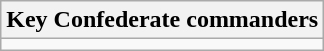<table class=wikitable>
<tr>
<th bgcolor="#c0c0c0">Key Confederate commanders</th>
</tr>
<tr>
<td></td>
</tr>
</table>
